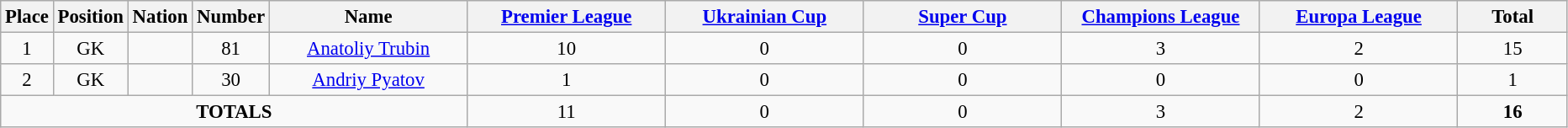<table class="wikitable" style="font-size: 95%; text-align: center;">
<tr>
<th width=20>Place</th>
<th width=20>Position</th>
<th width=20>Nation</th>
<th width=20>Number</th>
<th width=150>Name</th>
<th width=150><a href='#'>Premier League</a></th>
<th width=150><a href='#'>Ukrainian Cup</a></th>
<th width=150><a href='#'>Super Cup</a></th>
<th width=150><a href='#'>Champions League</a></th>
<th width=150><a href='#'>Europa League</a></th>
<th width=80>Total</th>
</tr>
<tr>
<td>1</td>
<td>GK</td>
<td></td>
<td>81</td>
<td><a href='#'>Anatoliy Trubin</a></td>
<td>10</td>
<td>0</td>
<td>0</td>
<td>3</td>
<td>2</td>
<td>15</td>
</tr>
<tr>
<td>2</td>
<td>GK</td>
<td></td>
<td>30</td>
<td><a href='#'>Andriy Pyatov</a></td>
<td>1</td>
<td>0</td>
<td>0</td>
<td>0</td>
<td>0</td>
<td>1</td>
</tr>
<tr>
<td colspan="5"><strong>TOTALS</strong></td>
<td>11</td>
<td>0</td>
<td>0</td>
<td>3</td>
<td>2</td>
<td><strong>16</strong></td>
</tr>
</table>
